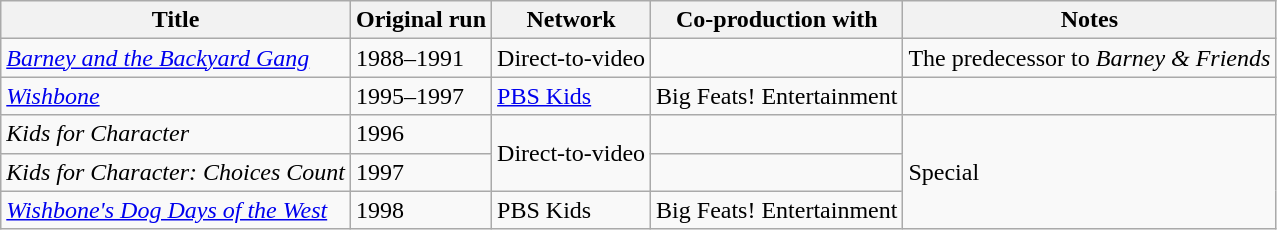<table class="wikitable sortable">
<tr>
<th>Title</th>
<th>Original run</th>
<th>Network</th>
<th>Co-production with</th>
<th>Notes</th>
</tr>
<tr>
<td><em><a href='#'>Barney and the Backyard Gang</a></em></td>
<td>1988–1991</td>
<td>Direct-to-video</td>
<td></td>
<td>The predecessor to <em>Barney & Friends</em></td>
</tr>
<tr>
<td><em><a href='#'>Wishbone</a></em></td>
<td>1995–1997</td>
<td><a href='#'>PBS Kids</a></td>
<td>Big Feats! Entertainment</td>
<td></td>
</tr>
<tr>
<td><em>Kids for Character</em></td>
<td>1996</td>
<td rowspan="2">Direct-to-video</td>
<td></td>
<td rowspan="3">Special</td>
</tr>
<tr>
<td><em>Kids for Character: Choices Count</em></td>
<td>1997</td>
</tr>
<tr>
<td><em><a href='#'>Wishbone's Dog Days of the West</a></em></td>
<td>1998</td>
<td>PBS Kids</td>
<td>Big Feats! Entertainment</td>
</tr>
</table>
